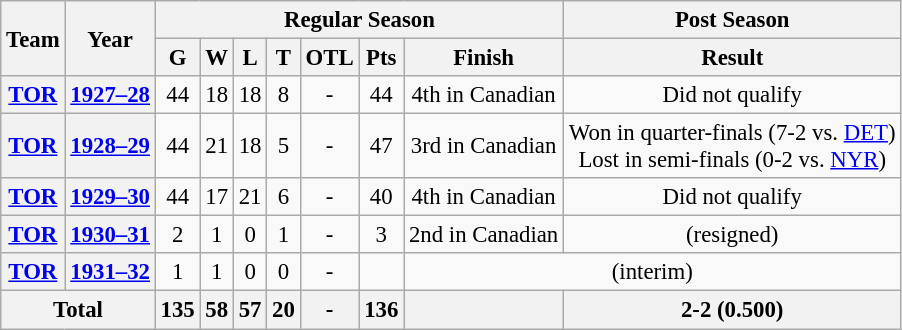<table class="wikitable" style="font-size: 95%; text-align:center;">
<tr>
<th rowspan="2">Team</th>
<th rowspan="2">Year</th>
<th colspan="7">Regular Season</th>
<th colspan="1">Post Season</th>
</tr>
<tr>
<th>G</th>
<th>W</th>
<th>L</th>
<th>T</th>
<th>OTL</th>
<th>Pts</th>
<th>Finish</th>
<th>Result</th>
</tr>
<tr>
<th><a href='#'>TOR</a></th>
<th><a href='#'>1927–28</a></th>
<td>44</td>
<td>18</td>
<td>18</td>
<td>8</td>
<td>-</td>
<td>44</td>
<td>4th in Canadian</td>
<td>Did not qualify</td>
</tr>
<tr>
<th><a href='#'>TOR</a></th>
<th><a href='#'>1928–29</a></th>
<td>44</td>
<td>21</td>
<td>18</td>
<td>5</td>
<td>-</td>
<td>47</td>
<td>3rd in Canadian</td>
<td>Won in quarter-finals (7-2 vs. <a href='#'>DET</a>) <br> Lost in semi-finals (0-2 vs. <a href='#'>NYR</a>)</td>
</tr>
<tr>
<th><a href='#'>TOR</a></th>
<th><a href='#'>1929–30</a></th>
<td>44</td>
<td>17</td>
<td>21</td>
<td>6</td>
<td>-</td>
<td>40</td>
<td>4th in Canadian</td>
<td>Did not qualify</td>
</tr>
<tr>
<th><a href='#'>TOR</a></th>
<th><a href='#'>1930–31</a></th>
<td>2</td>
<td>1</td>
<td>0</td>
<td>1</td>
<td>-</td>
<td>3</td>
<td>2nd in Canadian</td>
<td>(resigned)</td>
</tr>
<tr>
<th><a href='#'>TOR</a></th>
<th><a href='#'>1931–32</a></th>
<td>1</td>
<td>1</td>
<td>0</td>
<td>0</td>
<td>-</td>
<td></td>
<td colspan="2">(interim)</td>
</tr>
<tr>
<th colspan="2">Total</th>
<th>135</th>
<th>58</th>
<th>57</th>
<th>20</th>
<th>-</th>
<th>136</th>
<th></th>
<th>2-2 (0.500)</th>
</tr>
</table>
